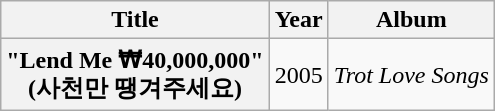<table class="wikitable plainrowheaders" style="text-align:center">
<tr>
<th scope="col">Title</th>
<th scope="col">Year</th>
<th scope="col">Album</th>
</tr>
<tr>
<th scope="row">"Lend Me ₩40,000,000"<br>(사천만 땡겨주세요)</th>
<td>2005</td>
<td><em>Trot Love Songs</em></td>
</tr>
</table>
